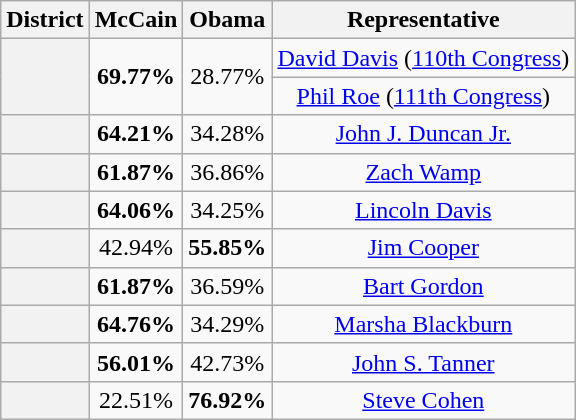<table class="wikitable sortable">
<tr>
<th>District</th>
<th>McCain</th>
<th>Obama</th>
<th>Representative</th>
</tr>
<tr align=center>
<th rowspan=2 ></th>
<td rowspan=2><strong>69.77%</strong></td>
<td rowspan=2>28.77%</td>
<td><a href='#'>David Davis</a> (<a href='#'>110th Congress</a>)</td>
</tr>
<tr align=center>
<td><a href='#'>Phil Roe</a> (<a href='#'>111th Congress</a>)</td>
</tr>
<tr align=center>
<th></th>
<td><strong>64.21%</strong></td>
<td>34.28%</td>
<td><a href='#'>John J. Duncan Jr.</a></td>
</tr>
<tr align=center>
<th></th>
<td><strong>61.87%</strong></td>
<td>36.86%</td>
<td><a href='#'>Zach Wamp</a></td>
</tr>
<tr align=center>
<th></th>
<td><strong>64.06%</strong></td>
<td>34.25%</td>
<td><a href='#'>Lincoln Davis</a></td>
</tr>
<tr align=center>
<th></th>
<td>42.94%</td>
<td><strong>55.85%</strong></td>
<td><a href='#'>Jim Cooper</a></td>
</tr>
<tr align=center>
<th></th>
<td><strong>61.87%</strong></td>
<td>36.59%</td>
<td><a href='#'>Bart Gordon</a></td>
</tr>
<tr align=center>
<th></th>
<td><strong>64.76%</strong></td>
<td>34.29%</td>
<td><a href='#'>Marsha Blackburn</a></td>
</tr>
<tr align=center>
<th></th>
<td><strong>56.01%</strong></td>
<td>42.73%</td>
<td><a href='#'>John S. Tanner</a></td>
</tr>
<tr align=center>
<th></th>
<td>22.51%</td>
<td><strong>76.92%</strong></td>
<td><a href='#'>Steve Cohen</a></td>
</tr>
</table>
